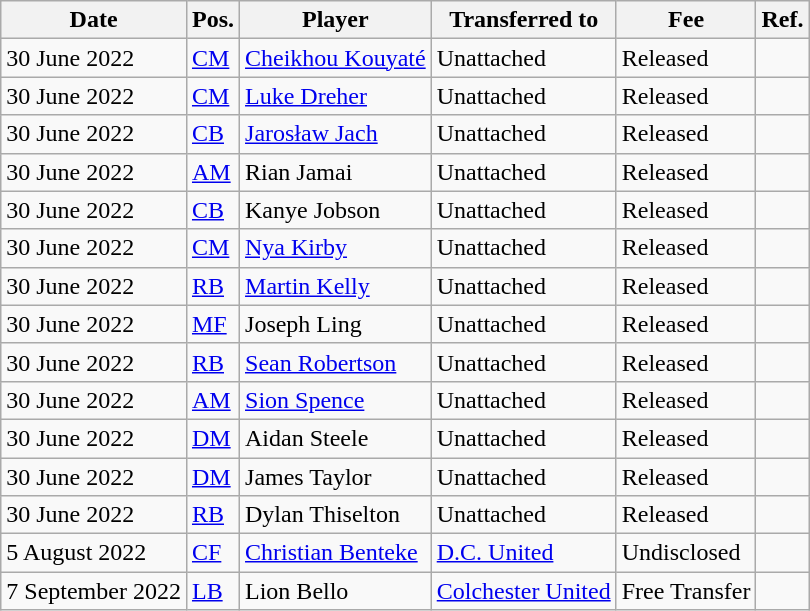<table class="wikitable plainrowheaders sortable">
<tr>
<th>Date</th>
<th>Pos.</th>
<th>Player</th>
<th>Transferred to</th>
<th>Fee</th>
<th>Ref.</th>
</tr>
<tr>
<td>30 June 2022</td>
<td><a href='#'>CM</a></td>
<td> <a href='#'>Cheikhou Kouyaté</a></td>
<td> Unattached</td>
<td>Released</td>
<td></td>
</tr>
<tr>
<td>30 June 2022</td>
<td><a href='#'>CM</a></td>
<td> <a href='#'>Luke Dreher</a></td>
<td> Unattached</td>
<td>Released</td>
<td></td>
</tr>
<tr>
<td>30 June 2022</td>
<td><a href='#'>CB</a></td>
<td> <a href='#'>Jarosław Jach</a></td>
<td> Unattached</td>
<td>Released</td>
<td></td>
</tr>
<tr>
<td>30 June 2022</td>
<td><a href='#'>AM</a></td>
<td> Rian Jamai</td>
<td> Unattached</td>
<td>Released</td>
<td></td>
</tr>
<tr>
<td>30 June 2022</td>
<td><a href='#'>CB</a></td>
<td> Kanye Jobson</td>
<td> Unattached</td>
<td>Released</td>
<td></td>
</tr>
<tr>
<td>30 June 2022</td>
<td><a href='#'>CM</a></td>
<td> <a href='#'>Nya Kirby</a></td>
<td> Unattached</td>
<td>Released</td>
<td></td>
</tr>
<tr>
<td>30 June 2022</td>
<td><a href='#'>RB</a></td>
<td> <a href='#'>Martin Kelly</a></td>
<td> Unattached</td>
<td>Released</td>
<td></td>
</tr>
<tr>
<td>30 June 2022</td>
<td><a href='#'>MF</a></td>
<td> Joseph Ling</td>
<td> Unattached</td>
<td>Released</td>
<td></td>
</tr>
<tr>
<td>30 June 2022</td>
<td><a href='#'>RB</a></td>
<td> <a href='#'>Sean Robertson</a></td>
<td> Unattached</td>
<td>Released</td>
<td></td>
</tr>
<tr>
<td>30 June 2022</td>
<td><a href='#'>AM</a></td>
<td> <a href='#'>Sion Spence</a></td>
<td> Unattached</td>
<td>Released</td>
<td></td>
</tr>
<tr>
<td>30 June 2022</td>
<td><a href='#'>DM</a></td>
<td> Aidan Steele</td>
<td> Unattached</td>
<td>Released</td>
<td></td>
</tr>
<tr>
<td>30 June 2022</td>
<td><a href='#'>DM</a></td>
<td> James Taylor</td>
<td> Unattached</td>
<td>Released</td>
<td></td>
</tr>
<tr>
<td>30 June 2022</td>
<td><a href='#'>RB</a></td>
<td> Dylan Thiselton</td>
<td> Unattached</td>
<td>Released</td>
<td></td>
</tr>
<tr>
<td>5 August 2022</td>
<td><a href='#'>CF</a></td>
<td> <a href='#'>Christian Benteke</a></td>
<td> <a href='#'>D.C. United</a></td>
<td>Undisclosed</td>
<td></td>
</tr>
<tr>
<td>7 September 2022</td>
<td><a href='#'>LB</a></td>
<td> Lion Bello</td>
<td><a href='#'>Colchester United</a></td>
<td>Free Transfer</td>
<td></td>
</tr>
</table>
